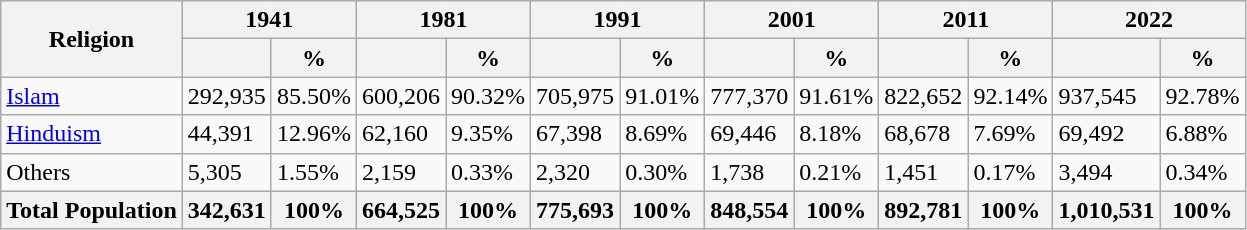<table class="wikitable sortable">
<tr>
<th rowspan="2">Religion</th>
<th colspan="2">1941</th>
<th colspan="2">1981</th>
<th colspan="2">1991</th>
<th colspan="2">2001</th>
<th colspan="2">2011</th>
<th colspan="2">2022</th>
</tr>
<tr>
<th></th>
<th>%</th>
<th></th>
<th>%</th>
<th></th>
<th>%</th>
<th></th>
<th>%</th>
<th></th>
<th>%</th>
<th></th>
<th>%</th>
</tr>
<tr>
<td><a href='#'>Islam</a> </td>
<td>292,935</td>
<td>85.50%</td>
<td>600,206</td>
<td>90.32%</td>
<td>705,975</td>
<td>91.01%</td>
<td>777,370</td>
<td>91.61%</td>
<td>822,652</td>
<td>92.14%</td>
<td>937,545</td>
<td>92.78%</td>
</tr>
<tr>
<td><a href='#'>Hinduism</a> </td>
<td>44,391</td>
<td>12.96%</td>
<td>62,160</td>
<td>9.35%</td>
<td>67,398</td>
<td>8.69%</td>
<td>69,446</td>
<td>8.18%</td>
<td>68,678</td>
<td>7.69%</td>
<td>69,492</td>
<td>6.88%</td>
</tr>
<tr>
<td>Others </td>
<td>5,305</td>
<td>1.55%</td>
<td>2,159</td>
<td>0.33%</td>
<td>2,320</td>
<td>0.30%</td>
<td>1,738</td>
<td>0.21%</td>
<td>1,451</td>
<td>0.17%</td>
<td>3,494</td>
<td>0.34%</td>
</tr>
<tr>
<th>Total Population</th>
<th>342,631</th>
<th>100%</th>
<th>664,525</th>
<th>100%</th>
<th>775,693</th>
<th>100%</th>
<th>848,554</th>
<th>100%</th>
<th>892,781</th>
<th>100%</th>
<th>1,010,531</th>
<th>100%</th>
</tr>
</table>
